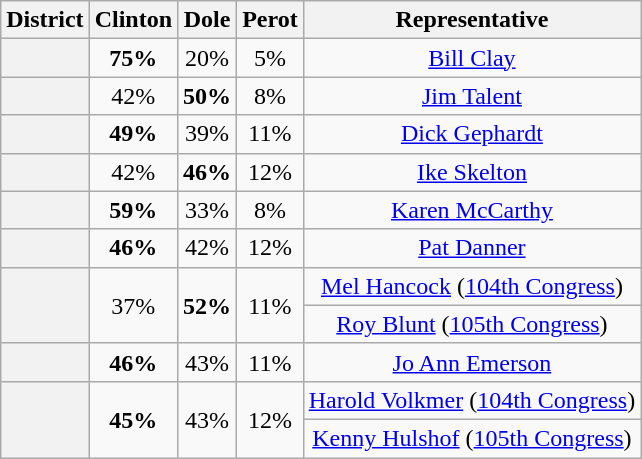<table class=wikitable>
<tr>
<th>District</th>
<th>Clinton</th>
<th>Dole</th>
<th>Perot</th>
<th>Representative</th>
</tr>
<tr align=center>
<th></th>
<td><strong>75%</strong></td>
<td>20%</td>
<td>5%</td>
<td><a href='#'>Bill Clay</a></td>
</tr>
<tr align=center>
<th></th>
<td>42%</td>
<td><strong>50%</strong></td>
<td>8%</td>
<td><a href='#'>Jim Talent</a></td>
</tr>
<tr align=center>
<th></th>
<td><strong>49%</strong></td>
<td>39%</td>
<td>11%</td>
<td><a href='#'>Dick Gephardt</a></td>
</tr>
<tr align=center>
<th></th>
<td>42%</td>
<td><strong>46%</strong></td>
<td>12%</td>
<td><a href='#'>Ike Skelton</a></td>
</tr>
<tr align=center>
<th></th>
<td><strong>59%</strong></td>
<td>33%</td>
<td>8%</td>
<td><a href='#'>Karen McCarthy</a></td>
</tr>
<tr align=center>
<th></th>
<td><strong>46%</strong></td>
<td>42%</td>
<td>12%</td>
<td><a href='#'>Pat Danner</a></td>
</tr>
<tr align=center>
<th rowspan=2 ></th>
<td rowspan=2>37%</td>
<td rowspan=2><strong>52%</strong></td>
<td rowspan=2>11%</td>
<td><a href='#'>Mel Hancock</a> (<a href='#'>104th Congress</a>)</td>
</tr>
<tr align=center>
<td><a href='#'>Roy Blunt</a> (<a href='#'>105th Congress</a>)</td>
</tr>
<tr align=center>
<th></th>
<td><strong>46%</strong></td>
<td>43%</td>
<td>11%</td>
<td><a href='#'>Jo Ann Emerson</a></td>
</tr>
<tr align=center>
<th rowspan=2 ></th>
<td rowspan=2><strong>45%</strong></td>
<td rowspan=2>43%</td>
<td rowspan=2>12%</td>
<td><a href='#'>Harold Volkmer</a> (<a href='#'>104th Congress</a>)</td>
</tr>
<tr align=center>
<td><a href='#'>Kenny Hulshof</a> (<a href='#'>105th Congress</a>)</td>
</tr>
</table>
